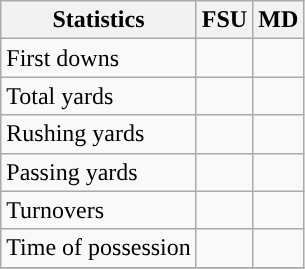<table class="wikitable">
<tr>
<th>Statistics</th>
<th>FSU</th>
<th>MD</th>
</tr>
<tr>
<td>First downs</td>
<td></td>
<td></td>
</tr>
<tr>
<td>Total yards</td>
<td></td>
<td></td>
</tr>
<tr>
<td>Rushing yards</td>
<td></td>
<td></td>
</tr>
<tr>
<td>Passing yards</td>
<td></td>
<td></td>
</tr>
<tr>
<td>Turnovers</td>
<td></td>
<td></td>
</tr>
<tr>
<td>Time of possession</td>
<td></td>
<td></td>
</tr>
<tr>
</tr>
</table>
